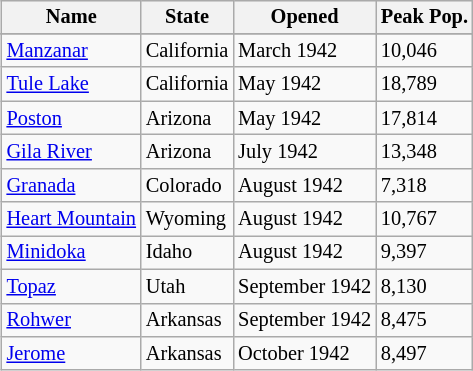<table class="wikitable" style="float:right; font-size:85%; margin-left:10px;">
<tr>
<th>Name</th>
<th>State</th>
<th>Opened</th>
<th>Peak Pop.</th>
</tr>
<tr Ft Missoula relocation center|Missoula|Montana|?|?>
</tr>
<tr>
<td><a href='#'>Manzanar</a></td>
<td>California</td>
<td>March 1942</td>
<td>10,046</td>
</tr>
<tr>
<td><a href='#'>Tule Lake</a></td>
<td>California</td>
<td>May 1942</td>
<td>18,789</td>
</tr>
<tr>
<td><a href='#'>Poston</a></td>
<td>Arizona</td>
<td>May 1942</td>
<td>17,814</td>
</tr>
<tr>
<td><a href='#'>Gila River</a></td>
<td>Arizona</td>
<td>July 1942</td>
<td>13,348</td>
</tr>
<tr>
<td><a href='#'>Granada</a></td>
<td>Colorado</td>
<td>August 1942</td>
<td>7,318</td>
</tr>
<tr>
<td><a href='#'>Heart Mountain</a></td>
<td>Wyoming</td>
<td>August 1942</td>
<td>10,767</td>
</tr>
<tr>
<td><a href='#'>Minidoka</a></td>
<td>Idaho</td>
<td>August 1942</td>
<td>9,397</td>
</tr>
<tr>
<td><a href='#'>Topaz</a></td>
<td>Utah</td>
<td>September 1942</td>
<td>8,130</td>
</tr>
<tr>
<td><a href='#'>Rohwer</a></td>
<td>Arkansas</td>
<td>September 1942</td>
<td>8,475</td>
</tr>
<tr>
<td><a href='#'>Jerome</a></td>
<td>Arkansas</td>
<td>October 1942</td>
<td>8,497</td>
</tr>
</table>
